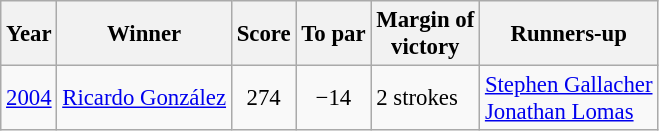<table class=wikitable style="font-size:95%;">
<tr>
<th>Year</th>
<th>Winner</th>
<th>Score</th>
<th>To par</th>
<th>Margin of<br>victory</th>
<th>Runners-up</th>
</tr>
<tr>
<td><a href='#'>2004</a></td>
<td> <a href='#'>Ricardo González</a></td>
<td align=center>274</td>
<td align=center>−14</td>
<td>2 strokes</td>
<td> <a href='#'>Stephen Gallacher</a><br> <a href='#'>Jonathan Lomas</a></td>
</tr>
</table>
